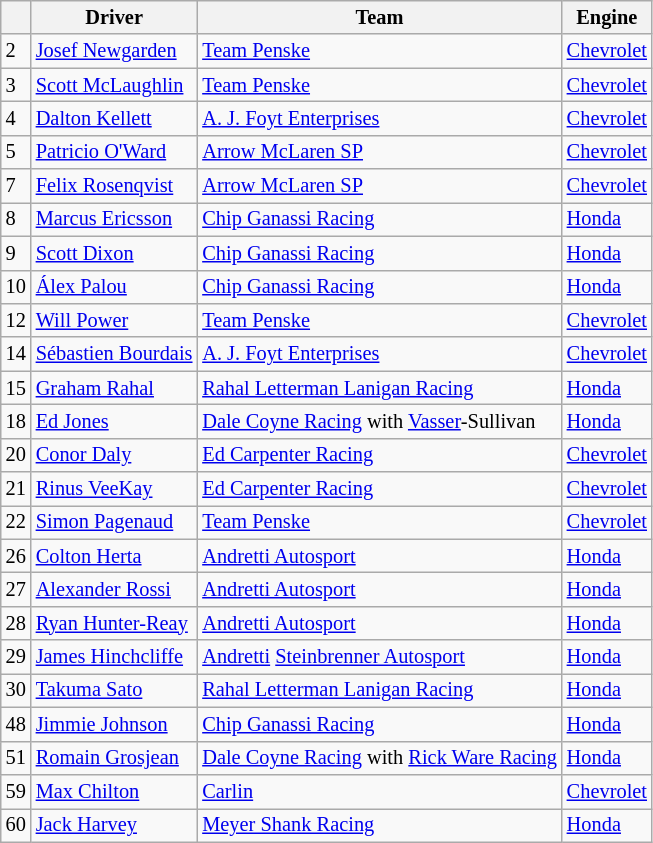<table class="wikitable" style="font-size: 85%;">
<tr>
<th align=center></th>
<th>Driver</th>
<th>Team</th>
<th>Engine</th>
</tr>
<tr>
<td>2</td>
<td> <a href='#'>Josef Newgarden</a> <strong></strong></td>
<td><a href='#'>Team Penske</a></td>
<td><a href='#'>Chevrolet</a></td>
</tr>
<tr>
<td>3</td>
<td> <a href='#'>Scott McLaughlin</a> <strong></strong></td>
<td><a href='#'>Team Penske</a></td>
<td><a href='#'>Chevrolet</a></td>
</tr>
<tr>
<td>4</td>
<td> <a href='#'>Dalton Kellett</a></td>
<td><a href='#'>A. J. Foyt Enterprises</a></td>
<td><a href='#'>Chevrolet</a></td>
</tr>
<tr>
<td>5</td>
<td> <a href='#'>Patricio O'Ward</a></td>
<td><a href='#'>Arrow McLaren SP</a></td>
<td><a href='#'>Chevrolet</a></td>
</tr>
<tr>
<td>7</td>
<td> <a href='#'>Felix Rosenqvist</a></td>
<td><a href='#'>Arrow McLaren SP</a></td>
<td><a href='#'>Chevrolet</a></td>
</tr>
<tr>
<td>8</td>
<td> <a href='#'>Marcus Ericsson</a></td>
<td><a href='#'>Chip Ganassi Racing</a></td>
<td><a href='#'>Honda</a></td>
</tr>
<tr>
<td>9</td>
<td> <a href='#'>Scott Dixon</a></td>
<td><a href='#'>Chip Ganassi Racing</a></td>
<td><a href='#'>Honda</a></td>
</tr>
<tr>
<td>10</td>
<td> <a href='#'>Álex Palou</a></td>
<td><a href='#'>Chip Ganassi Racing</a></td>
<td><a href='#'>Honda</a></td>
</tr>
<tr>
<td>12</td>
<td> <a href='#'>Will Power</a> <strong></strong></td>
<td><a href='#'>Team Penske</a></td>
<td><a href='#'>Chevrolet</a></td>
</tr>
<tr>
<td>14</td>
<td> <a href='#'>Sébastien Bourdais</a></td>
<td><a href='#'>A. J. Foyt Enterprises</a></td>
<td><a href='#'>Chevrolet</a></td>
</tr>
<tr>
<td>15</td>
<td> <a href='#'>Graham Rahal</a></td>
<td><a href='#'>Rahal Letterman Lanigan Racing</a></td>
<td><a href='#'>Honda</a></td>
</tr>
<tr>
<td>18</td>
<td> <a href='#'>Ed Jones</a></td>
<td><a href='#'>Dale Coyne Racing</a> with <a href='#'>Vasser</a>-Sullivan</td>
<td><a href='#'>Honda</a></td>
</tr>
<tr>
<td>20</td>
<td> <a href='#'>Conor Daly</a></td>
<td><a href='#'>Ed Carpenter Racing</a></td>
<td><a href='#'>Chevrolet</a></td>
</tr>
<tr>
<td>21</td>
<td> <a href='#'>Rinus VeeKay</a></td>
<td><a href='#'>Ed Carpenter Racing</a></td>
<td><a href='#'>Chevrolet</a></td>
</tr>
<tr>
<td>22</td>
<td> <a href='#'>Simon Pagenaud</a> <strong></strong></td>
<td><a href='#'>Team Penske</a></td>
<td><a href='#'>Chevrolet</a></td>
</tr>
<tr>
<td>26</td>
<td> <a href='#'>Colton Herta</a></td>
<td><a href='#'>Andretti Autosport</a></td>
<td><a href='#'>Honda</a></td>
</tr>
<tr>
<td>27</td>
<td> <a href='#'>Alexander Rossi</a></td>
<td><a href='#'>Andretti Autosport</a></td>
<td><a href='#'>Honda</a></td>
</tr>
<tr>
<td>28</td>
<td> <a href='#'>Ryan Hunter-Reay</a> <strong></strong></td>
<td><a href='#'>Andretti Autosport</a></td>
<td><a href='#'>Honda</a></td>
</tr>
<tr>
<td>29</td>
<td> <a href='#'>James Hinchcliffe</a></td>
<td><a href='#'>Andretti</a> <a href='#'>Steinbrenner Autosport</a></td>
<td><a href='#'>Honda</a></td>
</tr>
<tr>
<td>30</td>
<td> <a href='#'>Takuma Sato</a> <strong></strong></td>
<td><a href='#'>Rahal Letterman Lanigan Racing</a></td>
<td><a href='#'>Honda</a></td>
</tr>
<tr>
<td>48</td>
<td> <a href='#'>Jimmie Johnson</a> <strong></strong></td>
<td><a href='#'>Chip Ganassi Racing</a></td>
<td><a href='#'>Honda</a></td>
</tr>
<tr>
<td>51</td>
<td> <a href='#'>Romain Grosjean</a> <strong></strong></td>
<td><a href='#'>Dale Coyne Racing</a> with <a href='#'>Rick Ware Racing</a></td>
<td><a href='#'>Honda</a></td>
</tr>
<tr>
<td>59</td>
<td> <a href='#'>Max Chilton</a></td>
<td><a href='#'>Carlin</a></td>
<td><a href='#'>Chevrolet</a></td>
</tr>
<tr>
<td>60</td>
<td> <a href='#'>Jack Harvey</a></td>
<td><a href='#'>Meyer Shank Racing</a></td>
<td><a href='#'>Honda</a></td>
</tr>
</table>
